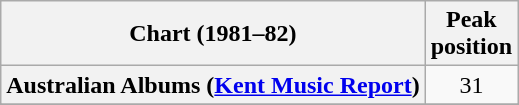<table class="wikitable sortable plainrowheaders">
<tr>
<th>Chart (1981–82)</th>
<th>Peak<br>position</th>
</tr>
<tr>
<th scope="row">Australian Albums (<a href='#'>Kent Music Report</a>)</th>
<td align="center">31</td>
</tr>
<tr>
</tr>
<tr>
</tr>
<tr>
</tr>
<tr>
</tr>
</table>
